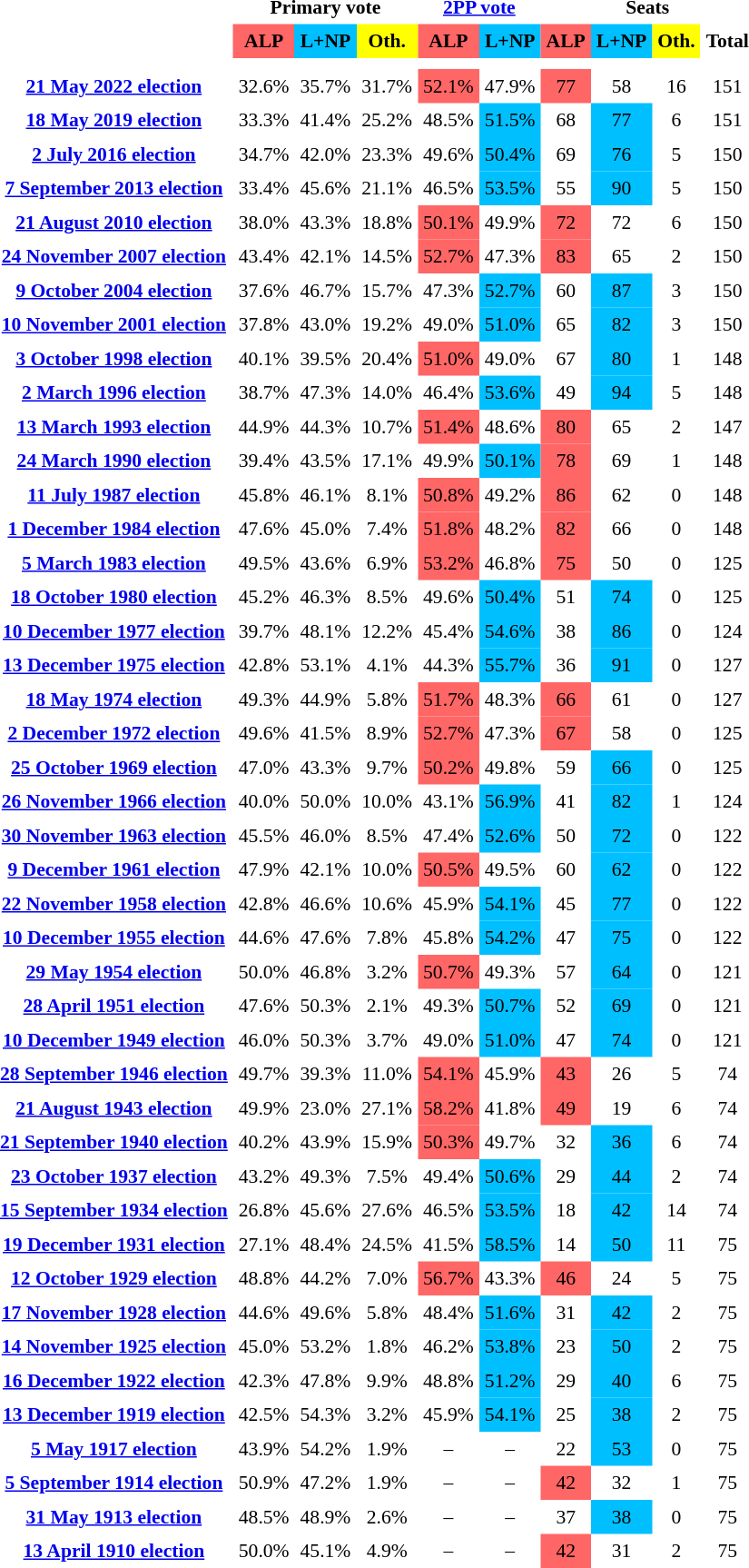<table class="toccolours" cellpadding="4" cellspacing="0" style="float:left; margin-right:.5em; margin-top:.4em; font-size:90%;">
<tr>
</tr>
<tr>
<th></th>
<th></th>
<th></th>
</tr>
<tr>
<th style="background:#; text-align:center;"></th>
<th style="background:#; text-align:center;" colspan="3">Primary vote</th>
<th style="background:#; text-align:center;" colspan="2"><a href='#'>2PP vote</a></th>
<th style="background:#; text-align:center;" colspan="4">Seats</th>
</tr>
<tr>
<th style="background:#; text-align:center;"></th>
<th style="background:#f66; text-align:center;">ALP</th>
<th style="background:#00bfff; text-align:center;">L+NP</th>
<th style="background:#ff0; text-align:center;">Oth.</th>
<th style="background:#f66; text-align:center;">ALP</th>
<th style="background:#00bfff; text-align:center;">L+NP</th>
<th style="background:#f66; text-align:center;">ALP</th>
<th style="background:#00bfff; text-align:center;">L+NP</th>
<th style="background:#ff0; text-align:center;">Oth.</th>
<th style="background:#; text-align:center;">Total</th>
</tr>
<tr>
<th></th>
<th></th>
<th></th>
<th></th>
<th></th>
<th></th>
</tr>
<tr>
<th style="text-align:center;" bgcolor=""><a href='#'>21 May 2022 election</a></th>
<td style="text-align:center;" bgcolor="">32.6%</td>
<td style="text-align:center;" bgcolor="">35.7%</td>
<td style="text-align:center;" bgcolor="">31.7%</td>
<td style="text-align:center; background:#f66;">52.1%</td>
<td style="text-align:center;" bgcolor="">47.9%</td>
<td style="text-align:center; background:#f66;">77</td>
<td style="text-align:center;" bgcolor="">58</td>
<td style="text-align:center;" bgcolor="">16</td>
<td style="text-align:center;" bgcolor="">151</td>
</tr>
<tr>
<th style="text-align:center;" bgcolor=""><a href='#'>18 May 2019 election</a></th>
<td style="text-align:center;" bgcolor="">33.3%</td>
<td style="text-align:center;" bgcolor="">41.4%</td>
<td style="text-align:center;" bgcolor="">25.2%</td>
<td style="text-align:center;" bgcolor="">48.5%</td>
<td style="text-align:center; background:#00bfff;">51.5%</td>
<td style="text-align:center;" bgcolor="">68</td>
<td style="text-align:center; background:#00bfff;">77</td>
<td style="text-align:center;" bgcolor="">6</td>
<td style="text-align:center;" bgcolor="">151</td>
</tr>
<tr>
<th style="text-align:center;" bgcolor=""><a href='#'>2 July 2016 election</a></th>
<td style="text-align:center;" bgcolor="">34.7%</td>
<td style="text-align:center;" bgcolor="">42.0%</td>
<td style="text-align:center;" bgcolor="">23.3%</td>
<td style="text-align:center;" bgcolor="">49.6%</td>
<td style="text-align:center; background:#00bfff;">50.4%</td>
<td style="text-align:center;" bgcolor="">69</td>
<td style="text-align:center; background:#00bfff;">76</td>
<td style="text-align:center;" bgcolor="">5</td>
<td style="text-align:center;" bgcolor="">150</td>
</tr>
<tr>
<th style="text-align:center;" bgcolor=""><a href='#'>7 September 2013 election</a></th>
<td style="text-align:center;" bgcolor="">33.4%</td>
<td style="text-align:center;" bgcolor="">45.6%</td>
<td style="text-align:center;" bgcolor="">21.1%</td>
<td style="text-align:center;" bgcolor="">46.5%</td>
<td style="text-align:center; background:#00bfff;">53.5%</td>
<td style="text-align:center;" bgcolor="">55</td>
<td style="text-align:center; background:#00bfff;">90</td>
<td style="text-align:center;" bgcolor="">5</td>
<td style="text-align:center;" bgcolor="">150</td>
</tr>
<tr>
<th style="text-align:center;" bgcolor=""><a href='#'>21 August 2010 election</a></th>
<td style="text-align:center;" bgcolor="">38.0%</td>
<td style="text-align:center;" bgcolor="">43.3%</td>
<td style="text-align:center;" bgcolor="">18.8%</td>
<td style="text-align:center; background:#f66;">50.1%</td>
<td style="text-align:center;" bgcolor="">49.9%</td>
<td style="text-align:center; background:#f66;">72</td>
<td style="text-align:center;" bgcolor="">72</td>
<td style="text-align:center;" bgcolor="">6</td>
<td style="text-align:center;" bgcolor="">150</td>
</tr>
<tr>
<th style="text-align:center;" bgcolor=""><a href='#'>24 November 2007 election</a></th>
<td style="text-align:center;" bgcolor="">43.4%</td>
<td style="text-align:center;" bgcolor="">42.1%</td>
<td style="text-align:center;" bgcolor="">14.5%</td>
<td style="text-align:center; background:#f66;">52.7%</td>
<td style="text-align:center;" bgcolor="">47.3%</td>
<td style="text-align:center; background:#f66;">83</td>
<td style="text-align:center;" bgcolor="">65</td>
<td style="text-align:center;" bgcolor="">2</td>
<td style="text-align:center;" bgcolor="">150</td>
</tr>
<tr>
<th style="text-align:center;" bgcolor=""><a href='#'>9 October 2004 election</a></th>
<td style="text-align:center;" bgcolor="">37.6%</td>
<td style="text-align:center;" bgcolor="">46.7%</td>
<td style="text-align:center;" bgcolor="">15.7%</td>
<td style="text-align:center;" bgcolor="">47.3%</td>
<td style="text-align:center; background:#00bfff;">52.7%</td>
<td style="text-align:center;" bgcolor="">60</td>
<td style="text-align:center; background:#00bfff;">87</td>
<td style="text-align:center;" bgcolor="">3</td>
<td style="text-align:center;" bgcolor="">150</td>
</tr>
<tr>
<th style="text-align:center;" bgcolor=""><a href='#'>10 November 2001 election</a></th>
<td style="text-align:center;" bgcolor="">37.8%</td>
<td style="text-align:center;" bgcolor="">43.0%</td>
<td style="text-align:center;" bgcolor="">19.2%</td>
<td style="text-align:center;" bgcolor="">49.0%</td>
<td style="text-align:center; background:#00bfff;">51.0%</td>
<td style="text-align:center;" bgcolor="">65</td>
<td style="text-align:center; background:#00bfff;">82</td>
<td style="text-align:center;" bgcolor="">3</td>
<td style="text-align:center;" bgcolor="">150</td>
</tr>
<tr>
<th style="text-align:center;" bgcolor=""><a href='#'>3 October 1998 election</a></th>
<td style="text-align:center;" bgcolor="">40.1%</td>
<td style="text-align:center;" bgcolor="">39.5%</td>
<td style="text-align:center;" bgcolor="">20.4%</td>
<td style="text-align:center; background:#f66;">51.0%</td>
<td style="text-align:center;" bgcolor="">49.0%</td>
<td style="text-align:center;" bgcolor="">67</td>
<td style="text-align:center; background:#00bfff;">80</td>
<td style="text-align:center;" bgcolor="">1</td>
<td style="text-align:center;" bgcolor="">148</td>
</tr>
<tr>
<th style="text-align:center;" bgcolor=""><a href='#'>2 March 1996 election</a></th>
<td style="text-align:center;" bgcolor="">38.7%</td>
<td style="text-align:center;" bgcolor="">47.3%</td>
<td style="text-align:center;" bgcolor="">14.0%</td>
<td style="text-align:center;" bgcolor="">46.4%</td>
<td style="text-align:center; background:#00bfff;">53.6%</td>
<td style="text-align:center;" bgcolor="">49</td>
<td style="text-align:center; background:#00bfff;">94</td>
<td style="text-align:center;" bgcolor="">5</td>
<td style="text-align:center;" bgcolor="">148</td>
</tr>
<tr>
<th style="text-align:center;" bgcolor=""><a href='#'>13 March 1993 election</a></th>
<td style="text-align:center;" bgcolor="">44.9%</td>
<td style="text-align:center;" bgcolor="">44.3%</td>
<td style="text-align:center;" bgcolor="">10.7%</td>
<td style="text-align:center; background:#f66;">51.4%</td>
<td style="text-align:center;" bgcolor="">48.6%</td>
<td style="text-align:center; background:#f66;">80</td>
<td style="text-align:center;" bgcolor="">65</td>
<td style="text-align:center;" bgcolor="">2</td>
<td style="text-align:center;" bgcolor="">147</td>
</tr>
<tr>
<th style="text-align:center;" bgcolor=""><a href='#'>24 March 1990 election</a></th>
<td style="text-align:center;" bgcolor="">39.4%</td>
<td style="text-align:center;" bgcolor="">43.5%</td>
<td style="text-align:center;" bgcolor="">17.1%</td>
<td style="text-align:center;" bgcolor="">49.9%</td>
<td style="text-align:center; background:#00bfff;">50.1%</td>
<td style="text-align:center; background:#f66;">78</td>
<td style="text-align:center;" bgcolor="">69</td>
<td style="text-align:center;" bgcolor="">1</td>
<td style="text-align:center;" bgcolor="">148</td>
</tr>
<tr>
<th style="text-align:center;" bgcolor=""><a href='#'>11 July 1987 election</a></th>
<td style="text-align:center;" bgcolor="">45.8%</td>
<td style="text-align:center;" bgcolor="">46.1%</td>
<td style="text-align:center;" bgcolor="">8.1%</td>
<td style="text-align:center; background:#f66;">50.8%</td>
<td style="text-align:center;" bgcolor="">49.2%</td>
<td style="text-align:center; background:#f66;">86</td>
<td style="text-align:center;" bgcolor="">62</td>
<td style="text-align:center;" bgcolor="">0</td>
<td style="text-align:center;" bgcolor="">148</td>
</tr>
<tr>
<th style="text-align:center;" bgcolor=""><a href='#'>1 December 1984 election</a></th>
<td style="text-align:center;" bgcolor="">47.6%</td>
<td style="text-align:center;" bgcolor="">45.0%</td>
<td style="text-align:center;" bgcolor="">7.4%</td>
<td style="text-align:center; background:#f66;">51.8%</td>
<td style="text-align:center;" bgcolor="">48.2%</td>
<td style="text-align:center; background:#f66;">82</td>
<td style="text-align:center;" bgcolor="">66</td>
<td style="text-align:center;" bgcolor="">0</td>
<td style="text-align:center;" bgcolor="">148</td>
</tr>
<tr>
<th style="text-align:center;" bgcolor=""><a href='#'>5 March 1983 election</a></th>
<td style="text-align:center;" bgcolor="">49.5%</td>
<td style="text-align:center;" bgcolor="">43.6%</td>
<td style="text-align:center;" bgcolor="">6.9%</td>
<td style="text-align:center; background:#f66;">53.2%</td>
<td style="text-align:center;" bgcolor="">46.8%</td>
<td style="text-align:center; background:#f66;">75</td>
<td style="text-align:center;" bgcolor="">50</td>
<td style="text-align:center;" bgcolor="">0</td>
<td style="text-align:center;" bgcolor="">125</td>
</tr>
<tr>
<th style="text-align:center;" bgcolor=""><a href='#'>18 October 1980 election</a></th>
<td style="text-align:center;" bgcolor="">45.2%</td>
<td style="text-align:center;" bgcolor="">46.3%</td>
<td style="text-align:center;" bgcolor="">8.5%</td>
<td style="text-align:center;" bgcolor="">49.6%</td>
<td style="text-align:center; background:#00bfff;">50.4%</td>
<td style="text-align:center;" bgcolor="">51</td>
<td style="text-align:center; background:#00bfff;">74</td>
<td style="text-align:center;" bgcolor="">0</td>
<td style="text-align:center;" bgcolor="">125</td>
</tr>
<tr>
<th style="text-align:center;" bgcolor=""><a href='#'>10 December 1977 election</a></th>
<td style="text-align:center;" bgcolor="">39.7%</td>
<td style="text-align:center;" bgcolor="">48.1%</td>
<td style="text-align:center;" bgcolor="">12.2%</td>
<td style="text-align:center;" bgcolor="">45.4%</td>
<td style="text-align:center; background:#00bfff;">54.6%</td>
<td style="text-align:center;" bgcolor="">38</td>
<td style="text-align:center; background:#00bfff;">86</td>
<td style="text-align:center;" bgcolor="">0</td>
<td style="text-align:center;" bgcolor="">124</td>
</tr>
<tr>
<th style="text-align:center;" bgcolor=""><a href='#'>13 December 1975 election</a></th>
<td style="text-align:center;" bgcolor="">42.8%</td>
<td style="text-align:center;" bgcolor="">53.1%</td>
<td style="text-align:center;" bgcolor="">4.1%</td>
<td style="text-align:center;" bgcolor="">44.3%</td>
<td style="text-align:center; background:#00bfff;">55.7%</td>
<td style="text-align:center;" bgcolor="">36</td>
<td style="text-align:center; background:#00bfff;">91</td>
<td style="text-align:center;" bgcolor="">0</td>
<td style="text-align:center;" bgcolor="">127</td>
</tr>
<tr>
<th style="text-align:center;" bgcolor=""><a href='#'>18 May 1974 election</a></th>
<td style="text-align:center;" bgcolor="">49.3%</td>
<td style="text-align:center;" bgcolor="">44.9%</td>
<td style="text-align:center;" bgcolor="">5.8%</td>
<td style="text-align:center; background:#f66;">51.7%</td>
<td style="text-align:center;" bgcolor="">48.3%</td>
<td style="text-align:center; background:#f66;">66</td>
<td style="text-align:center;" bgcolor="">61</td>
<td style="text-align:center;" bgcolor="">0</td>
<td style="text-align:center;" bgcolor="">127</td>
</tr>
<tr>
<th style="text-align:center;" bgcolor=""><a href='#'>2 December 1972 election</a></th>
<td style="text-align:center;" bgcolor="">49.6%</td>
<td style="text-align:center;" bgcolor="">41.5%</td>
<td style="text-align:center;" bgcolor="">8.9%</td>
<td style="text-align:center; background:#f66;">52.7%</td>
<td style="text-align:center;" bgcolor="">47.3%</td>
<td style="text-align:center; background:#f66;">67</td>
<td style="text-align:center;" bgcolor="">58</td>
<td style="text-align:center;" bgcolor="">0</td>
<td style="text-align:center;" bgcolor="">125</td>
</tr>
<tr>
<th style="text-align:center;" bgcolor=""><a href='#'>25 October 1969 election</a></th>
<td style="text-align:center;" bgcolor="">47.0%</td>
<td style="text-align:center;" bgcolor="">43.3%</td>
<td style="text-align:center;" bgcolor="">9.7%</td>
<td style="text-align:center; background:#f66;">50.2%</td>
<td style="text-align:center;" bgcolor="">49.8%</td>
<td style="text-align:center;" bgcolor="">59</td>
<td style="text-align:center; background:#00bfff;">66</td>
<td style="text-align:center;" bgcolor="">0</td>
<td style="text-align:center;" bgcolor="">125</td>
</tr>
<tr>
<th style="text-align:center;" bgcolor=""><a href='#'>26 November 1966 election</a></th>
<td style="text-align:center;" bgcolor="">40.0%</td>
<td style="text-align:center;" bgcolor="">50.0%</td>
<td style="text-align:center;" bgcolor="">10.0%</td>
<td style="text-align:center;" bgcolor="">43.1%</td>
<td style="text-align:center; background:#00bfff;">56.9%</td>
<td style="text-align:center;" bgcolor="">41</td>
<td style="text-align:center; background:#00bfff;">82</td>
<td style="text-align:center;" bgcolor="">1</td>
<td style="text-align:center;" bgcolor="">124</td>
</tr>
<tr>
<th style="text-align:center;" bgcolor=""><a href='#'>30 November 1963 election</a></th>
<td style="text-align:center;" bgcolor="">45.5%</td>
<td style="text-align:center;" bgcolor="">46.0%</td>
<td style="text-align:center;" bgcolor="">8.5%</td>
<td style="text-align:center;" bgcolor="">47.4%</td>
<td style="text-align:center; background:#00bfff;">52.6%</td>
<td style="text-align:center;" bgcolor="">50</td>
<td style="text-align:center; background:#00bfff;">72</td>
<td style="text-align:center;" bgcolor="">0</td>
<td style="text-align:center;" bgcolor="">122</td>
</tr>
<tr>
<th style="text-align:center;" bgcolor=""><a href='#'>9 December 1961 election</a></th>
<td style="text-align:center;" bgcolor="">47.9%</td>
<td style="text-align:center;" bgcolor="">42.1%</td>
<td style="text-align:center;" bgcolor="">10.0%</td>
<td style="text-align:center; background:#f66;">50.5%</td>
<td style="text-align:center;" bgcolor="">49.5%</td>
<td style="text-align:center;" bgcolor="">60</td>
<td style="text-align:center; background:#00bfff;">62</td>
<td style="text-align:center;" bgcolor="">0</td>
<td style="text-align:center;" bgcolor="">122</td>
</tr>
<tr>
<th style="text-align:center;" bgcolor=""><a href='#'>22 November 1958 election</a></th>
<td style="text-align:center;" bgcolor="">42.8%</td>
<td style="text-align:center;" bgcolor="">46.6%</td>
<td style="text-align:center;" bgcolor="">10.6%</td>
<td style="text-align:center;" bgcolor="">45.9%</td>
<td style="text-align:center; background:#00bfff;">54.1%</td>
<td style="text-align:center;" bgcolor="">45</td>
<td style="text-align:center; background:#00bfff;">77</td>
<td style="text-align:center;" bgcolor="">0</td>
<td style="text-align:center;" bgcolor="">122</td>
</tr>
<tr>
<th style="text-align:center;" bgcolor=""><a href='#'>10 December 1955 election</a></th>
<td style="text-align:center;" bgcolor="">44.6%</td>
<td style="text-align:center;" bgcolor="">47.6%</td>
<td style="text-align:center;" bgcolor="">7.8%</td>
<td style="text-align:center;" bgcolor="">45.8%</td>
<td style="text-align:center; background:#00bfff;">54.2%</td>
<td style="text-align:center;" bgcolor="">47</td>
<td style="text-align:center; background:#00bfff;">75</td>
<td style="text-align:center;" bgcolor="">0</td>
<td style="text-align:center;" bgcolor="">122</td>
</tr>
<tr>
<th style="text-align:center;" bgcolor=""><a href='#'>29 May 1954 election</a></th>
<td style="text-align:center;" bgcolor="">50.0%</td>
<td style="text-align:center;" bgcolor="">46.8%</td>
<td style="text-align:center;" bgcolor="">3.2%</td>
<td style="text-align:center; background:#f66;">50.7%</td>
<td style="text-align:center;" bgcolor="">49.3%</td>
<td style="text-align:center;" bgcolor="">57</td>
<td style="text-align:center; background:#00bfff;">64</td>
<td style="text-align:center;" bgcolor="">0</td>
<td style="text-align:center;" bgcolor="">121</td>
</tr>
<tr>
<th style="text-align:center;" bgcolor=""><a href='#'>28 April 1951 election</a></th>
<td style="text-align:center;" bgcolor="">47.6%</td>
<td style="text-align:center;" bgcolor="">50.3%</td>
<td style="text-align:center;" bgcolor="">2.1%</td>
<td style="text-align:center;" bgcolor="">49.3%</td>
<td style="text-align:center; background:#00bfff;">50.7%</td>
<td style="text-align:center;" bgcolor="">52</td>
<td style="text-align:center; background:#00bfff;">69</td>
<td style="text-align:center;" bgcolor="">0</td>
<td style="text-align:center;" bgcolor="">121</td>
</tr>
<tr>
<th style="text-align:center;" bgcolor=""><a href='#'>10 December 1949 election</a></th>
<td style="text-align:center;" bgcolor="">46.0%</td>
<td style="text-align:center;" bgcolor="">50.3%</td>
<td style="text-align:center;" bgcolor="">3.7%</td>
<td style="text-align:center;" bgcolor="">49.0%</td>
<td style="text-align:center; background:#00bfff;">51.0%</td>
<td style="text-align:center;" bgcolor="">47</td>
<td style="text-align:center; background:#00bfff;">74</td>
<td style="text-align:center;" bgcolor="">0</td>
<td style="text-align:center;" bgcolor="">121</td>
</tr>
<tr>
<th style="text-align:center;" bgcolor=""><a href='#'>28 September 1946 election</a></th>
<td style="text-align:center;" bgcolor="">49.7%</td>
<td style="text-align:center;" bgcolor="">39.3%</td>
<td style="text-align:center;" bgcolor="">11.0%</td>
<td style="text-align:center; background:#f66;">54.1%</td>
<td style="text-align:center;" bgcolor="">45.9%</td>
<td style="text-align:center; background:#f66;">43</td>
<td style="text-align:center;" bgcolor="">26</td>
<td style="text-align:center;" bgcolor="">5</td>
<td style="text-align:center;" bgcolor="">74</td>
</tr>
<tr>
<th style="text-align:center;" bgcolor=""><a href='#'>21 August 1943 election</a></th>
<td style="text-align:center;" bgcolor="">49.9%</td>
<td style="text-align:center;" bgcolor="">23.0%</td>
<td style="text-align:center;" bgcolor="">27.1%</td>
<td style="text-align:center; background:#f66;">58.2%</td>
<td style="text-align:center;" bgcolor="">41.8%</td>
<td style="text-align:center; background:#f66;">49</td>
<td style="text-align:center;" bgcolor="">19</td>
<td style="text-align:center;" bgcolor="">6</td>
<td style="text-align:center;" bgcolor="">74</td>
</tr>
<tr>
<th style="text-align:center;" bgcolor=""><a href='#'>21 September 1940 election</a></th>
<td style="text-align:center;" bgcolor="">40.2%</td>
<td style="text-align:center;" bgcolor="">43.9%</td>
<td style="text-align:center;" bgcolor="">15.9%</td>
<td style="text-align:center; background:#f66;">50.3%</td>
<td style="text-align:center;" bgcolor="">49.7%</td>
<td style="text-align:center;" bgcolor="">32</td>
<td style="text-align:center; background:#00bfff;">36</td>
<td style="text-align:center;" bgcolor="">6</td>
<td style="text-align:center;" bgcolor="">74</td>
</tr>
<tr>
<th style="text-align:center;" bgcolor=""><a href='#'>23 October 1937 election</a></th>
<td style="text-align:center;" bgcolor="">43.2%</td>
<td style="text-align:center;" bgcolor="">49.3%</td>
<td style="text-align:center;" bgcolor="">7.5%</td>
<td style="text-align:center;" bgcolor="">49.4%</td>
<td style="text-align:center; background:#00bfff;">50.6%</td>
<td style="text-align:center;" bgcolor="">29</td>
<td style="text-align:center; background:#00bfff;">44</td>
<td style="text-align:center;" bgcolor="">2</td>
<td style="text-align:center;" bgcolor="">74</td>
</tr>
<tr>
<th style="text-align:center;" bgcolor=""><a href='#'>15 September 1934 election</a></th>
<td style="text-align:center;" bgcolor="">26.8%</td>
<td style="text-align:center;" bgcolor="">45.6%</td>
<td style="text-align:center;" bgcolor="">27.6%</td>
<td style="text-align:center;" bgcolor="">46.5%</td>
<td style="text-align:center; background:#00bfff;">53.5%</td>
<td style="text-align:center;" bgcolor="">18</td>
<td style="text-align:center; background:#00bfff;">42</td>
<td style="text-align:center;" bgcolor="">14</td>
<td style="text-align:center;" bgcolor="">74</td>
</tr>
<tr>
<th style="text-align:center;" bgcolor=""><a href='#'>19 December 1931 election</a></th>
<td style="text-align:center;" bgcolor="">27.1%</td>
<td style="text-align:center;" bgcolor="">48.4%</td>
<td style="text-align:center;" bgcolor="">24.5%</td>
<td style="text-align:center;" bgcolor="">41.5%</td>
<td style="text-align:center; background:#00bfff;">58.5%</td>
<td style="text-align:center;" bgcolor="">14</td>
<td style="text-align:center; background:#00bfff;">50</td>
<td style="text-align:center;" bgcolor="">11</td>
<td style="text-align:center;" bgcolor="">75</td>
</tr>
<tr>
<th style="text-align:center;" bgcolor=""><a href='#'>12 October 1929 election</a></th>
<td style="text-align:center;" bgcolor="">48.8%</td>
<td style="text-align:center;" bgcolor="">44.2%</td>
<td style="text-align:center;" bgcolor="">7.0%</td>
<td style="text-align:center; background:#f66;">56.7%</td>
<td style="text-align:center;" bgcolor="">43.3%</td>
<td style="text-align:center; background:#f66;">46</td>
<td style="text-align:center;" bgcolor="">24</td>
<td style="text-align:center;" bgcolor="">5</td>
<td style="text-align:center;" bgcolor="">75</td>
</tr>
<tr>
<th style="text-align:center;" bgcolor=""><a href='#'>17 November 1928 election</a></th>
<td style="text-align:center;" bgcolor="">44.6%</td>
<td style="text-align:center;" bgcolor="">49.6%</td>
<td style="text-align:center;" bgcolor="">5.8%</td>
<td style="text-align:center;" bgcolor="">48.4%</td>
<td style="text-align:center; background:#00bfff;">51.6%</td>
<td style="text-align:center;" bgcolor="">31</td>
<td style="text-align:center; background:#00bfff;">42</td>
<td style="text-align:center;" bgcolor="">2</td>
<td style="text-align:center;" bgcolor="">75</td>
</tr>
<tr>
<th style="text-align:center;" bgcolor=""><a href='#'>14 November 1925 election</a></th>
<td style="text-align:center;" bgcolor="">45.0%</td>
<td style="text-align:center;" bgcolor="">53.2%</td>
<td style="text-align:center;" bgcolor="">1.8%</td>
<td style="text-align:center;" bgcolor="">46.2%</td>
<td style="text-align:center; background:#00bfff;">53.8%</td>
<td style="text-align:center;" bgcolor="">23</td>
<td style="text-align:center; background:#00bfff;">50</td>
<td style="text-align:center;" bgcolor="">2</td>
<td style="text-align:center;" bgcolor="">75</td>
</tr>
<tr>
<th style="text-align:center;" bgcolor=""><a href='#'>16 December 1922 election</a></th>
<td style="text-align:center;" bgcolor="">42.3%</td>
<td style="text-align:center;" bgcolor="">47.8%</td>
<td style="text-align:center;" bgcolor="">9.9%</td>
<td style="text-align:center;" bgcolor="">48.8%</td>
<td style="text-align:center; background:#00bfff;">51.2%</td>
<td style="text-align:center;" bgcolor="">29</td>
<td style="text-align:center; background:#00bfff;">40</td>
<td style="text-align:center;" bgcolor="">6</td>
<td style="text-align:center;" bgcolor="">75</td>
</tr>
<tr>
<th style="text-align:center;" bgcolor=""><a href='#'>13 December 1919 election</a></th>
<td style="text-align:center;" bgcolor="">42.5%</td>
<td style="text-align:center;" bgcolor="">54.3%</td>
<td style="text-align:center;" bgcolor="">3.2%</td>
<td style="text-align:center;" bgcolor="">45.9%</td>
<td style="text-align:center; background:#00bfff;">54.1%</td>
<td style="text-align:center;" bgcolor="">25</td>
<td style="text-align:center; background:#00bfff;">38</td>
<td style="text-align:center;" bgcolor="">2</td>
<td style="text-align:center;" bgcolor="">75</td>
</tr>
<tr>
<th style="text-align:center;" bgcolor=""><a href='#'>5 May 1917 election</a></th>
<td style="text-align:center;" bgcolor="">43.9%</td>
<td style="text-align:center;" bgcolor="">54.2%</td>
<td style="text-align:center;" bgcolor="">1.9%</td>
<td style="text-align:center;" bgcolor="">–</td>
<td style="text-align:center;" bgcolor="">–</td>
<td style="text-align:center;" bgcolor="">22</td>
<td style="text-align:center; background:#00bfff;">53</td>
<td style="text-align:center;" bgcolor="">0</td>
<td style="text-align:center;" bgcolor="">75</td>
</tr>
<tr>
<th style="text-align:center;" bgcolor=""><a href='#'>5 September 1914 election</a></th>
<td style="text-align:center;" bgcolor="">50.9%</td>
<td style="text-align:center;" bgcolor="">47.2%</td>
<td style="text-align:center;" bgcolor="">1.9%</td>
<td style="text-align:center;" bgcolor="">–</td>
<td style="text-align:center;" bgcolor="">–</td>
<td style="text-align:center; background:#f66;">42</td>
<td style="text-align:center;" bgcolor="">32</td>
<td style="text-align:center;" bgcolor="">1</td>
<td style="text-align:center;" bgcolor="">75</td>
</tr>
<tr>
<th style="text-align:center;" bgcolor=""><a href='#'>31 May 1913 election</a></th>
<td style="text-align:center;" bgcolor="">48.5%</td>
<td style="text-align:center;" bgcolor="">48.9%</td>
<td style="text-align:center;" bgcolor="">2.6%</td>
<td style="text-align:center;" bgcolor="">–</td>
<td style="text-align:center;" bgcolor="">–</td>
<td style="text-align:center;" bgcolor="">37</td>
<td style="text-align:center; background:#00bfff;">38</td>
<td style="text-align:center;" bgcolor="">0</td>
<td style="text-align:center;" bgcolor="">75</td>
</tr>
<tr>
<th style="text-align:center;" bgcolor=""><a href='#'>13 April 1910 election</a></th>
<td style="text-align:center;" bgcolor="">50.0%</td>
<td style="text-align:center;" bgcolor="">45.1%</td>
<td style="text-align:center;" bgcolor="">4.9%</td>
<td style="text-align:center;" bgcolor="">–</td>
<td style="text-align:center;" bgcolor="">–</td>
<td style="text-align:center; background:#f66;">42</td>
<td style="text-align:center;" bgcolor="">31</td>
<td style="text-align:center;" bgcolor="">2</td>
<td style="text-align:center;" bgcolor="">75</td>
</tr>
</table>
